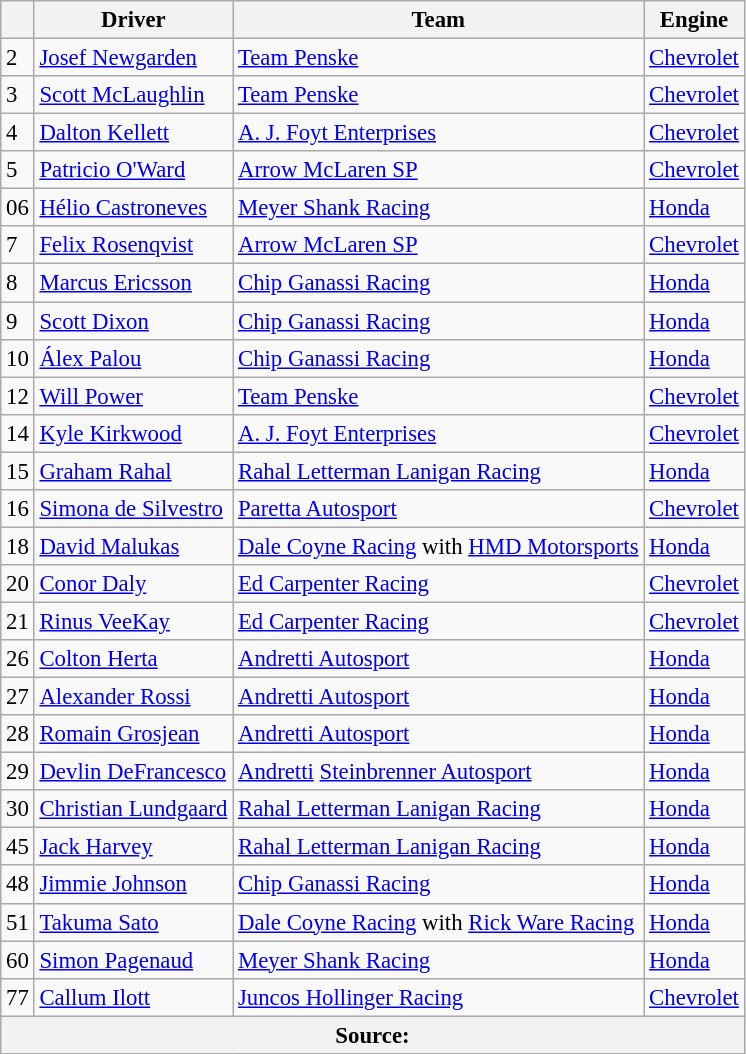<table class="wikitable" style="font-size: 95%;">
<tr>
<th align=center></th>
<th>Driver</th>
<th>Team</th>
<th>Engine</th>
</tr>
<tr>
<td>2</td>
<td> <a href='#'>Josef Newgarden</a></td>
<td><a href='#'>Team Penske</a></td>
<td><a href='#'>Chevrolet</a></td>
</tr>
<tr>
<td>3</td>
<td> <a href='#'>Scott McLaughlin</a></td>
<td><a href='#'>Team Penske</a></td>
<td><a href='#'>Chevrolet</a></td>
</tr>
<tr>
<td>4</td>
<td> <a href='#'>Dalton Kellett</a></td>
<td><a href='#'>A. J. Foyt Enterprises</a></td>
<td><a href='#'>Chevrolet</a></td>
</tr>
<tr>
<td>5</td>
<td> <a href='#'>Patricio O'Ward</a></td>
<td><a href='#'>Arrow McLaren SP</a></td>
<td><a href='#'>Chevrolet</a></td>
</tr>
<tr>
<td>06</td>
<td> <a href='#'>Hélio Castroneves</a></td>
<td><a href='#'>Meyer Shank Racing</a></td>
<td><a href='#'>Honda</a></td>
</tr>
<tr>
<td>7</td>
<td> <a href='#'>Felix Rosenqvist</a></td>
<td><a href='#'>Arrow McLaren SP</a></td>
<td><a href='#'>Chevrolet</a></td>
</tr>
<tr>
<td>8</td>
<td> <a href='#'>Marcus Ericsson</a> <strong></strong></td>
<td><a href='#'>Chip Ganassi Racing</a></td>
<td><a href='#'>Honda</a></td>
</tr>
<tr>
<td>9</td>
<td> <a href='#'>Scott Dixon</a></td>
<td><a href='#'>Chip Ganassi Racing</a></td>
<td><a href='#'>Honda</a></td>
</tr>
<tr>
<td>10</td>
<td> <a href='#'>Álex Palou</a></td>
<td><a href='#'>Chip Ganassi Racing</a></td>
<td><a href='#'>Honda</a></td>
</tr>
<tr>
<td>12</td>
<td> <a href='#'>Will Power</a></td>
<td><a href='#'>Team Penske</a></td>
<td><a href='#'>Chevrolet</a></td>
</tr>
<tr>
<td>14</td>
<td> <a href='#'>Kyle Kirkwood</a> <strong></strong></td>
<td><a href='#'>A. J. Foyt Enterprises</a></td>
<td><a href='#'>Chevrolet</a></td>
</tr>
<tr>
<td>15</td>
<td> <a href='#'>Graham Rahal</a></td>
<td><a href='#'>Rahal Letterman Lanigan Racing</a></td>
<td><a href='#'>Honda</a></td>
</tr>
<tr>
<td>16</td>
<td> <a href='#'>Simona de Silvestro</a></td>
<td><a href='#'>Paretta Autosport</a></td>
<td><a href='#'>Chevrolet</a></td>
</tr>
<tr>
<td>18</td>
<td> <a href='#'>David Malukas</a> <strong></strong></td>
<td><a href='#'>Dale Coyne Racing</a> with <a href='#'>HMD Motorsports</a></td>
<td><a href='#'>Honda</a></td>
</tr>
<tr>
<td>20</td>
<td> <a href='#'>Conor Daly</a></td>
<td><a href='#'>Ed Carpenter Racing</a></td>
<td><a href='#'>Chevrolet</a></td>
</tr>
<tr>
<td>21</td>
<td> <a href='#'>Rinus VeeKay</a></td>
<td><a href='#'>Ed Carpenter Racing</a></td>
<td><a href='#'>Chevrolet</a></td>
</tr>
<tr>
<td>26</td>
<td> <a href='#'>Colton Herta</a></td>
<td><a href='#'>Andretti Autosport</a></td>
<td><a href='#'>Honda</a></td>
</tr>
<tr>
<td>27</td>
<td> <a href='#'>Alexander Rossi</a></td>
<td><a href='#'>Andretti Autosport</a></td>
<td><a href='#'>Honda</a></td>
</tr>
<tr>
<td>28</td>
<td> <a href='#'>Romain Grosjean</a></td>
<td><a href='#'>Andretti Autosport</a></td>
<td><a href='#'>Honda</a></td>
</tr>
<tr>
<td>29</td>
<td> <a href='#'>Devlin DeFrancesco</a> <strong></strong></td>
<td><a href='#'>Andretti</a> <a href='#'>Steinbrenner Autosport</a></td>
<td><a href='#'>Honda</a></td>
</tr>
<tr>
<td>30</td>
<td> <a href='#'>Christian Lundgaard</a> <strong></strong></td>
<td><a href='#'>Rahal Letterman Lanigan Racing</a></td>
<td><a href='#'>Honda</a></td>
</tr>
<tr>
<td>45</td>
<td> <a href='#'>Jack Harvey</a></td>
<td><a href='#'>Rahal Letterman Lanigan Racing</a></td>
<td><a href='#'>Honda</a></td>
</tr>
<tr>
<td>48</td>
<td> <a href='#'>Jimmie Johnson</a></td>
<td><a href='#'>Chip Ganassi Racing</a></td>
<td><a href='#'>Honda</a></td>
</tr>
<tr>
<td>51</td>
<td> <a href='#'>Takuma Sato</a></td>
<td><a href='#'>Dale Coyne Racing</a> with <a href='#'>Rick Ware Racing</a></td>
<td><a href='#'>Honda</a></td>
</tr>
<tr>
<td>60</td>
<td> <a href='#'>Simon Pagenaud</a></td>
<td><a href='#'>Meyer Shank Racing</a></td>
<td><a href='#'>Honda</a></td>
</tr>
<tr>
<td>77</td>
<td> <a href='#'>Callum Ilott</a> <strong></strong></td>
<td><a href='#'>Juncos Hollinger Racing</a></td>
<td><a href='#'>Chevrolet</a></td>
</tr>
<tr>
<th colspan=4>Source:</th>
</tr>
</table>
